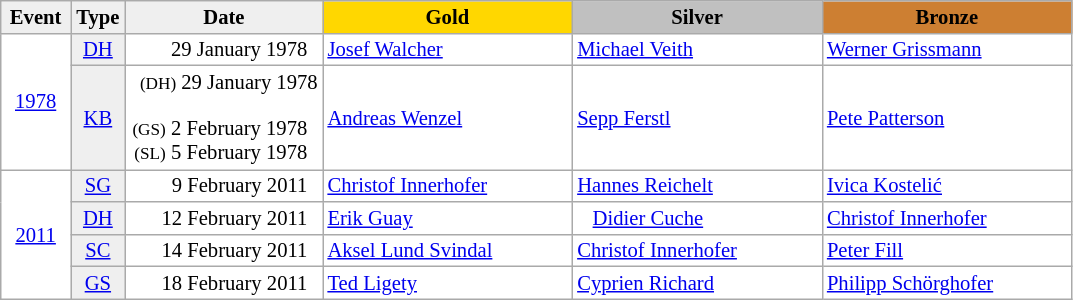<table class="wikitable plainrowheaders" style="background:#fff; font-size:86%; line-height:15px; border:grey solid 1px; border-collapse:collapse;">
<tr>
<th style="background-color: #EFEFEF;" width="40">Event</th>
<th style="background-color: #EFEFEF;" width="30">Type</th>
<th style="background-color: #EFEFEF;" width="125">Date</th>
<th style="background-color: #FFD700;" width="160">Gold</th>
<th style="background-color: #C0C0C0;" width="160">Silver</th>
<th style="background-color: #CD7F32;" width="160">Bronze</th>
</tr>
<tr>
<td align=center rowspan=2><a href='#'>1978</a></td>
<td align=center bgcolor=#EFEFEF><a href='#'>DH</a></td>
<td align=right>29 January 1978  </td>
<td> <a href='#'>Josef Walcher</a></td>
<td> <a href='#'>Michael Veith</a></td>
<td> <a href='#'>Werner Grissmann</a></td>
</tr>
<tr>
<td align=center bgcolor=#EFEFEF><a href='#'>KB</a></td>
<td align=right><small>(DH)</small> 29 January 1978  <br><small>(GS)</small> 2 February 1978  <br><small>(SL)</small> 5 February 1978  </td>
<td> <a href='#'>Andreas Wenzel</a></td>
<td> <a href='#'>Sepp Ferstl</a></td>
<td> <a href='#'>Pete Patterson</a></td>
</tr>
<tr>
<td align=center rowspan=4><a href='#'>2011</a></td>
<td align=center bgcolor=#EFEFEF><a href='#'>SG</a></td>
<td align=right>9 February 2011  </td>
<td> <a href='#'>Christof Innerhofer</a></td>
<td> <a href='#'>Hannes Reichelt</a></td>
<td> <a href='#'>Ivica Kostelić</a></td>
</tr>
<tr>
<td align=center bgcolor=#EFEFEF><a href='#'>DH</a></td>
<td align=right>12 February 2011  </td>
<td> <a href='#'>Erik Guay</a></td>
<td>   <a href='#'>Didier Cuche</a></td>
<td> <a href='#'>Christof Innerhofer</a></td>
</tr>
<tr>
<td align=center bgcolor=#EFEFEF><a href='#'>SC</a></td>
<td align=right>14 February 2011  </td>
<td> <a href='#'>Aksel Lund Svindal</a></td>
<td> <a href='#'>Christof Innerhofer</a></td>
<td> <a href='#'>Peter Fill</a></td>
</tr>
<tr>
<td align=center bgcolor=#EFEFEF><a href='#'>GS</a></td>
<td align=right>18 February 2011  </td>
<td> <a href='#'>Ted Ligety</a></td>
<td> <a href='#'>Cyprien Richard</a></td>
<td> <a href='#'>Philipp Schörghofer</a></td>
</tr>
</table>
